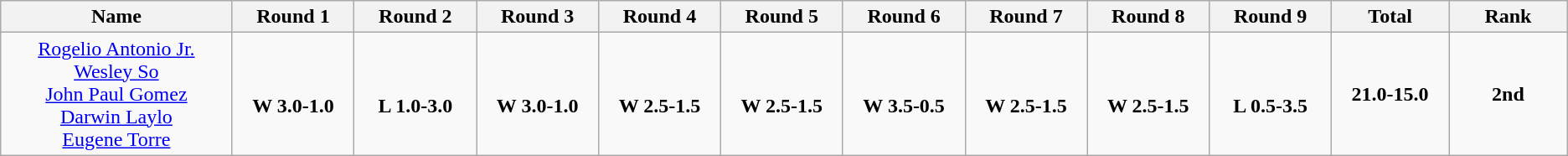<table class="wikitable" style="text-align:center;">
<tr>
<th style="width:15em">Name</th>
<th style="width:7em">Round 1</th>
<th style="width:7em">Round 2</th>
<th style="width:7em">Round 3</th>
<th style="width:7em">Round 4</th>
<th style="width:7em">Round 5</th>
<th style="width:7em">Round 6</th>
<th style="width:7em">Round 7</th>
<th style="width:7em">Round 8</th>
<th style="width:7em">Round 9</th>
<th style="width:7em">Total</th>
<th style="width:7em">Rank</th>
</tr>
<tr>
<td align=center><a href='#'>Rogelio Antonio Jr.</a><br><a href='#'>Wesley So</a><br><a href='#'>John Paul Gomez</a><br><a href='#'>Darwin Laylo</a><br><a href='#'>Eugene Torre</a></td>
<td align=center><br> <strong>W 3.0-1.0</strong></td>
<td align=center><br> <strong>L 1.0-3.0</strong></td>
<td align=center><br> <strong>W 3.0-1.0</strong></td>
<td align=center><br> <strong>W 2.5-1.5</strong></td>
<td align=center><br> <strong>W 2.5-1.5</strong></td>
<td align=center><br> <strong>W 3.5-0.5</strong></td>
<td align=center><br> <strong>W 2.5-1.5</strong></td>
<td align=center><br> <strong>W 2.5-1.5</strong></td>
<td align=center><br> <strong>L 0.5-3.5</strong></td>
<td align=center><strong>21.0-15.0</strong></td>
<td align=center><strong>2nd </strong></td>
</tr>
</table>
